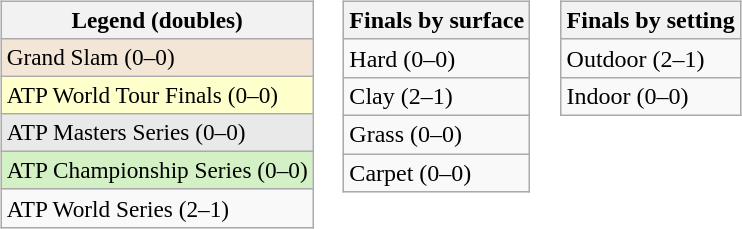<table>
<tr valign="top">
<td><br><table class=wikitable style=font-size:97%>
<tr>
<th>Legend (doubles)</th>
</tr>
<tr bgcolor=f3e6d7>
<td>Grand Slam (0–0)</td>
</tr>
<tr bgcolor=ffffcc>
<td>ATP World Tour Finals (0–0)</td>
</tr>
<tr bgcolor=e9e9e9>
<td>ATP Masters Series (0–0)</td>
</tr>
<tr style="background:#d4f1c5;">
<td>ATP Championship Series (0–0)</td>
</tr>
<tr>
<td>ATP World Series (2–1)</td>
</tr>
</table>
</td>
<td><br><table class="wikitable">
<tr>
<th>Finals by surface</th>
</tr>
<tr>
<td>Hard (0–0)</td>
</tr>
<tr>
<td>Clay (2–1)</td>
</tr>
<tr>
<td>Grass (0–0)</td>
</tr>
<tr>
<td>Carpet (0–0)</td>
</tr>
</table>
</td>
<td><br><table class="wikitable">
<tr>
<th>Finals by setting</th>
</tr>
<tr>
<td>Outdoor (2–1)</td>
</tr>
<tr>
<td>Indoor (0–0)</td>
</tr>
</table>
</td>
</tr>
</table>
